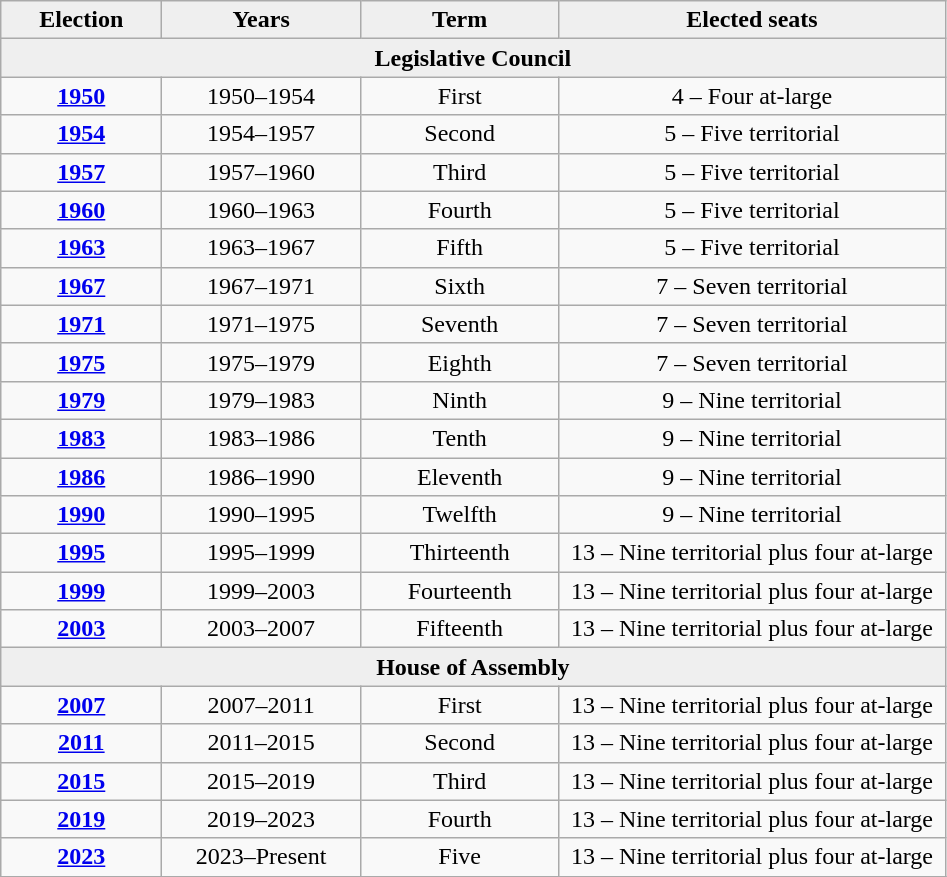<table class="wikitable" style="text-align:center">
<tr>
<th style="background-color: #efefef; width:100px">Election</th>
<th style="background-color: #efefef; width:125px">Years</th>
<th style="background-color: #efefef; width:125px">Term</th>
<th style="background-color: #efefef; width:250px">Elected seats</th>
</tr>
<tr>
<td colspan=4 style="background-color: #efefef;"><strong>Legislative Council</strong></td>
</tr>
<tr>
<td><strong><a href='#'>1950</a></strong></td>
<td>1950–1954</td>
<td>First</td>
<td>4 – Four at-large</td>
</tr>
<tr>
<td><strong><a href='#'>1954</a></strong></td>
<td>1954–1957</td>
<td>Second</td>
<td>5 – Five territorial</td>
</tr>
<tr>
<td><strong><a href='#'>1957</a></strong></td>
<td>1957–1960</td>
<td>Third</td>
<td>5 – Five territorial</td>
</tr>
<tr>
<td><strong><a href='#'>1960</a></strong></td>
<td>1960–1963</td>
<td>Fourth</td>
<td>5 – Five territorial</td>
</tr>
<tr>
<td><strong><a href='#'>1963</a></strong></td>
<td>1963–1967</td>
<td>Fifth</td>
<td>5 – Five territorial</td>
</tr>
<tr>
<td><strong><a href='#'>1967</a></strong></td>
<td>1967–1971</td>
<td>Sixth</td>
<td>7 – Seven territorial</td>
</tr>
<tr>
<td><strong><a href='#'>1971</a></strong></td>
<td>1971–1975</td>
<td>Seventh</td>
<td>7 – Seven territorial</td>
</tr>
<tr>
<td><strong><a href='#'>1975</a></strong></td>
<td>1975–1979</td>
<td>Eighth</td>
<td>7 – Seven territorial</td>
</tr>
<tr>
<td><strong><a href='#'>1979</a></strong></td>
<td>1979–1983</td>
<td>Ninth</td>
<td>9 – Nine territorial</td>
</tr>
<tr>
<td><strong><a href='#'>1983</a></strong></td>
<td>1983–1986</td>
<td>Tenth</td>
<td>9 – Nine territorial</td>
</tr>
<tr>
<td><strong><a href='#'>1986</a></strong></td>
<td>1986–1990</td>
<td>Eleventh</td>
<td>9 – Nine territorial</td>
</tr>
<tr>
<td><strong><a href='#'>1990</a></strong></td>
<td>1990–1995</td>
<td>Twelfth</td>
<td>9 – Nine territorial</td>
</tr>
<tr>
<td><strong><a href='#'>1995</a></strong></td>
<td>1995–1999</td>
<td>Thirteenth</td>
<td>13 – Nine territorial plus four at-large</td>
</tr>
<tr>
<td><strong><a href='#'>1999</a></strong></td>
<td>1999–2003</td>
<td>Fourteenth</td>
<td>13 – Nine territorial plus four at-large</td>
</tr>
<tr>
<td><strong><a href='#'>2003</a></strong></td>
<td>2003–2007</td>
<td>Fifteenth</td>
<td>13 – Nine territorial plus four at-large</td>
</tr>
<tr>
<td colspan=4 style="background-color: #efefef;"><strong>House of Assembly</strong></td>
</tr>
<tr>
<td><strong><a href='#'>2007</a></strong></td>
<td>2007–2011</td>
<td>First</td>
<td>13 – Nine territorial plus four at-large</td>
</tr>
<tr>
<td><strong><a href='#'>2011</a></strong></td>
<td>2011–2015</td>
<td>Second</td>
<td>13 – Nine territorial plus four at-large</td>
</tr>
<tr>
<td><strong><a href='#'>2015</a></strong></td>
<td>2015–2019</td>
<td>Third</td>
<td>13 – Nine territorial plus four at-large</td>
</tr>
<tr>
<td><strong><a href='#'>2019</a></strong></td>
<td>2019–2023</td>
<td>Fourth</td>
<td>13 – Nine territorial plus four at-large</td>
</tr>
<tr>
<td><strong><a href='#'>2023</a></strong></td>
<td>2023–Present</td>
<td>Five</td>
<td>13 – Nine territorial plus four at-large</td>
</tr>
<tr>
</tr>
</table>
